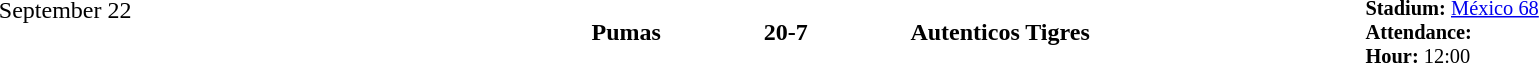<table style="width: 100%; background: transparent;" cellspacing="0">
<tr>
<td align=center valign=top rowspan=3 width=15%>September 22</td>
</tr>
<tr>
<td width=24% align=right><strong>Pumas</strong></td>
<td align=center width=13%><strong>20-7</strong></td>
<td width=24%><strong>Autenticos Tigres</strong></td>
<td style=font-size:85% rowspan=2 valign=top><strong>Stadium:</strong> <a href='#'>México 68</a><br><strong>Attendance:</strong> <br><strong>Hour:</strong> 12:00</td>
</tr>
</table>
